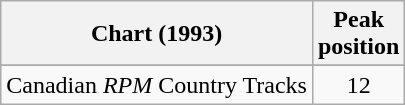<table class="wikitable sortable">
<tr>
<th align="left">Chart (1993)</th>
<th align="center">Peak<br>position</th>
</tr>
<tr>
</tr>
<tr>
<td>Canadian <em>RPM</em> Country Tracks</td>
<td align="center">12</td>
</tr>
</table>
